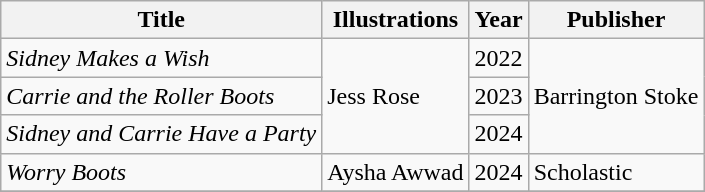<table class="wikitable">
<tr>
<th>Title</th>
<th>Illustrations</th>
<th>Year</th>
<th>Publisher</th>
</tr>
<tr>
<td><em>Sidney Makes a Wish</em></td>
<td rowspan="3">Jess Rose</td>
<td>2022</td>
<td rowspan="3">Barrington Stoke</td>
</tr>
<tr>
<td><em>Carrie and the Roller Boots</em></td>
<td>2023</td>
</tr>
<tr>
<td><em>Sidney and Carrie Have a Party</em></td>
<td>2024</td>
</tr>
<tr>
<td><em>Worry Boots</em></td>
<td rowspan="1">Aysha Awwad</td>
<td>2024</td>
<td rowspan="1">Scholastic</td>
</tr>
<tr>
</tr>
</table>
